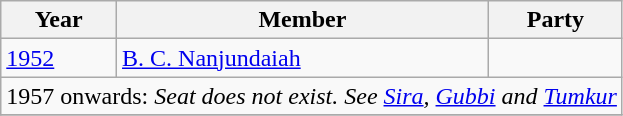<table class="wikitable sortable">
<tr>
<th>Year</th>
<th>Member</th>
<th colspan="2">Party</th>
</tr>
<tr>
<td><a href='#'>1952</a></td>
<td><a href='#'>B. C. Nanjundaiah</a></td>
<td></td>
</tr>
<tr>
<td colspan="6" align="center">1957 onwards: <em>Seat does not exist. See <a href='#'>Sira</a>, <a href='#'>Gubbi</a> and <a href='#'>Tumkur</a></em></td>
</tr>
<tr>
</tr>
</table>
